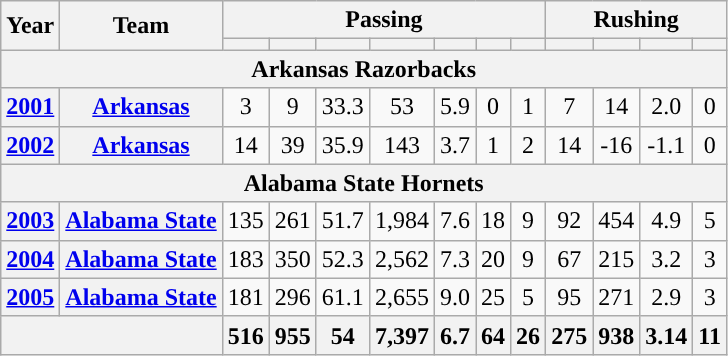<table class="wikitable" style="text-align:center;">
<tr>
<th rowspan="2">Year</th>
<th rowspan="2">Team</th>
<th colspan="7">Passing</th>
<th colspan="4">Rushing</th>
</tr>
<tr>
<th></th>
<th></th>
<th></th>
<th></th>
<th></th>
<th></th>
<th></th>
<th></th>
<th></th>
<th></th>
<th></th>
</tr>
<tr>
<th colspan="15">Arkansas Razorbacks</th>
</tr>
<tr>
<th><a href='#'>2001</a></th>
<th><a href='#'>Arkansas</a></th>
<td>3</td>
<td>9</td>
<td>33.3</td>
<td>53</td>
<td>5.9</td>
<td>0</td>
<td>1</td>
<td>7</td>
<td>14</td>
<td>2.0</td>
<td>0</td>
</tr>
<tr>
<th><a href='#'>2002</a></th>
<th><a href='#'>Arkansas</a></th>
<td>14</td>
<td>39</td>
<td>35.9</td>
<td>143</td>
<td>3.7</td>
<td>1</td>
<td>2</td>
<td>14</td>
<td>-16</td>
<td>-1.1</td>
<td>0</td>
</tr>
<tr>
<th colspan="15">Alabama State Hornets</th>
</tr>
<tr>
<th><a href='#'>2003</a></th>
<th><a href='#'>Alabama State</a></th>
<td>135</td>
<td>261</td>
<td>51.7</td>
<td>1,984</td>
<td>7.6</td>
<td>18</td>
<td>9</td>
<td>92</td>
<td>454</td>
<td>4.9</td>
<td>5</td>
</tr>
<tr>
<th><a href='#'>2004</a></th>
<th><a href='#'>Alabama State</a></th>
<td>183</td>
<td>350</td>
<td>52.3</td>
<td>2,562</td>
<td>7.3</td>
<td>20</td>
<td>9</td>
<td>67</td>
<td>215</td>
<td>3.2</td>
<td>3</td>
</tr>
<tr>
<th><a href='#'>2005</a></th>
<th><a href='#'>Alabama State</a></th>
<td>181</td>
<td>296</td>
<td>61.1</td>
<td>2,655</td>
<td>9.0</td>
<td>25</td>
<td>5</td>
<td>95</td>
<td>271</td>
<td>2.9</td>
<td>3</td>
</tr>
<tr>
<th colspan="2"></th>
<th>516</th>
<th>955</th>
<th>54</th>
<th>7,397</th>
<th>6.7</th>
<th>64</th>
<th>26</th>
<th>275</th>
<th>938</th>
<th>3.14</th>
<th>11</th>
</tr>
</table>
